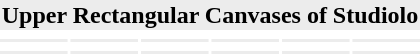<table align=center>
<tr>
<th colspan="6" style="background:#ECECEC; "><strong>Upper Rectangular Canvases of Studiolo</strong></th>
</tr>
<tr>
<td></td>
<td></td>
<td></td>
<td></td>
<td></td>
<td></td>
</tr>
<tr>
<td style="background:#ECECEC;"></td>
<td style="background:#ECECEC;"></td>
<td style="background:#ECECEC;"></td>
<td style="background:#ECECEC;"></td>
<td style="background:#ECECEC;"></td>
<td style="background:#ECECEC;"></td>
</tr>
<tr>
<td></td>
<td></td>
<td></td>
<td></td>
<td></td>
<td></td>
</tr>
<tr>
<td style="background:#ECECEC;"></td>
<td style="background:#ECECEC;"></td>
<td style="background:#ECECEC;"></td>
<td style="background:#ECECEC;"></td>
<td style="background:#ECECEC;"></td>
<td style="background:#ECECEC;"></td>
</tr>
</table>
